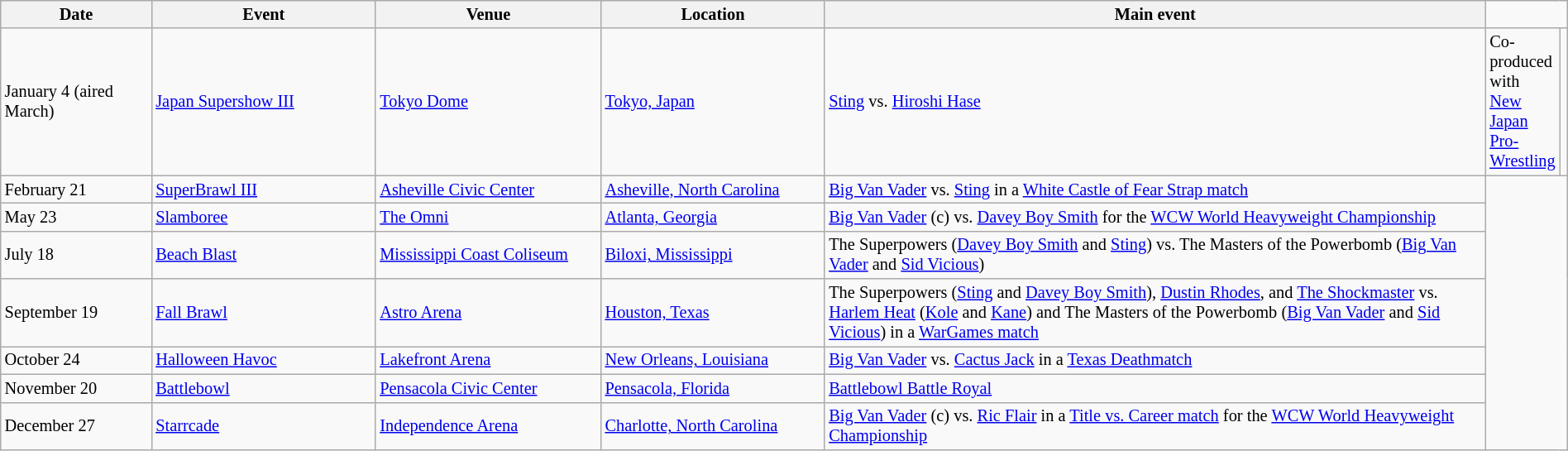<table class="sortable wikitable succession-box" style="font-size:85%; width: 100%">
<tr>
<th width=10%>Date</th>
<th width=15%>Event</th>
<th width=15%>Venue</th>
<th width=15%>Location</th>
<th width=45%>Main event</th>
</tr>
<tr>
<td>January 4 (aired March)</td>
<td><a href='#'>Japan Supershow III</a></td>
<td><a href='#'>Tokyo Dome</a></td>
<td><a href='#'>Tokyo, Japan</a></td>
<td><a href='#'>Sting</a> vs. <a href='#'>Hiroshi Hase</a></td>
<td>Co-produced with <a href='#'>New Japan Pro-Wrestling</a></td>
<td></td>
</tr>
<tr>
<td>February 21</td>
<td><a href='#'>SuperBrawl III</a></td>
<td><a href='#'>Asheville Civic Center</a></td>
<td><a href='#'>Asheville, North Carolina</a></td>
<td><a href='#'>Big Van Vader</a> vs. <a href='#'>Sting</a> in a <a href='#'>White Castle of Fear Strap match</a></td>
</tr>
<tr>
<td>May 23</td>
<td><a href='#'>Slamboree</a></td>
<td><a href='#'>The Omni</a></td>
<td><a href='#'>Atlanta, Georgia</a></td>
<td><a href='#'>Big Van Vader</a> (c) vs. <a href='#'>Davey Boy Smith</a> for the <a href='#'>WCW World Heavyweight Championship</a></td>
</tr>
<tr>
<td>July 18</td>
<td><a href='#'>Beach Blast</a></td>
<td><a href='#'>Mississippi Coast Coliseum</a></td>
<td><a href='#'>Biloxi, Mississippi</a></td>
<td>The Superpowers (<a href='#'>Davey Boy Smith</a> and <a href='#'>Sting</a>) vs. The Masters of the Powerbomb (<a href='#'>Big Van Vader</a> and <a href='#'>Sid Vicious</a>)</td>
</tr>
<tr>
<td>September 19</td>
<td><a href='#'>Fall Brawl</a></td>
<td><a href='#'>Astro Arena</a></td>
<td><a href='#'>Houston, Texas</a></td>
<td>The Superpowers (<a href='#'>Sting</a> and <a href='#'>Davey Boy Smith</a>), <a href='#'>Dustin Rhodes</a>, and <a href='#'>The Shockmaster</a> vs. <a href='#'>Harlem Heat</a> (<a href='#'>Kole</a> and <a href='#'>Kane</a>) and The Masters of the Powerbomb (<a href='#'>Big Van Vader</a> and <a href='#'>Sid Vicious</a>) in a <a href='#'>WarGames match</a></td>
</tr>
<tr>
<td>October 24</td>
<td><a href='#'>Halloween Havoc</a></td>
<td><a href='#'>Lakefront Arena</a></td>
<td><a href='#'>New Orleans, Louisiana</a></td>
<td><a href='#'>Big Van Vader</a> vs. <a href='#'>Cactus Jack</a> in a <a href='#'>Texas Deathmatch</a></td>
</tr>
<tr>
<td>November 20</td>
<td><a href='#'>Battlebowl</a></td>
<td><a href='#'>Pensacola Civic Center</a></td>
<td><a href='#'>Pensacola, Florida</a></td>
<td><a href='#'>Battlebowl Battle Royal</a></td>
</tr>
<tr>
<td>December 27</td>
<td><a href='#'>Starrcade</a></td>
<td><a href='#'>Independence Arena</a></td>
<td><a href='#'>Charlotte, North Carolina</a></td>
<td><a href='#'>Big Van Vader</a> (c) vs. <a href='#'>Ric Flair</a> in a <a href='#'>Title vs. Career match</a> for the <a href='#'>WCW World Heavyweight Championship</a></td>
</tr>
</table>
